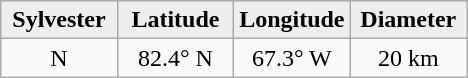<table class="wikitable">
<tr>
<th width="25%" style="background:#eeeeee;">Sylvester</th>
<th width="25%" style="background:#eeeeee;">Latitude</th>
<th width="25%" style="background:#eeeeee;">Longitude</th>
<th width="25%" style="background:#eeeeee;">Diameter</th>
</tr>
<tr>
<td align="center">N</td>
<td align="center">82.4° N</td>
<td align="center">67.3° W</td>
<td align="center">20 km</td>
</tr>
</table>
